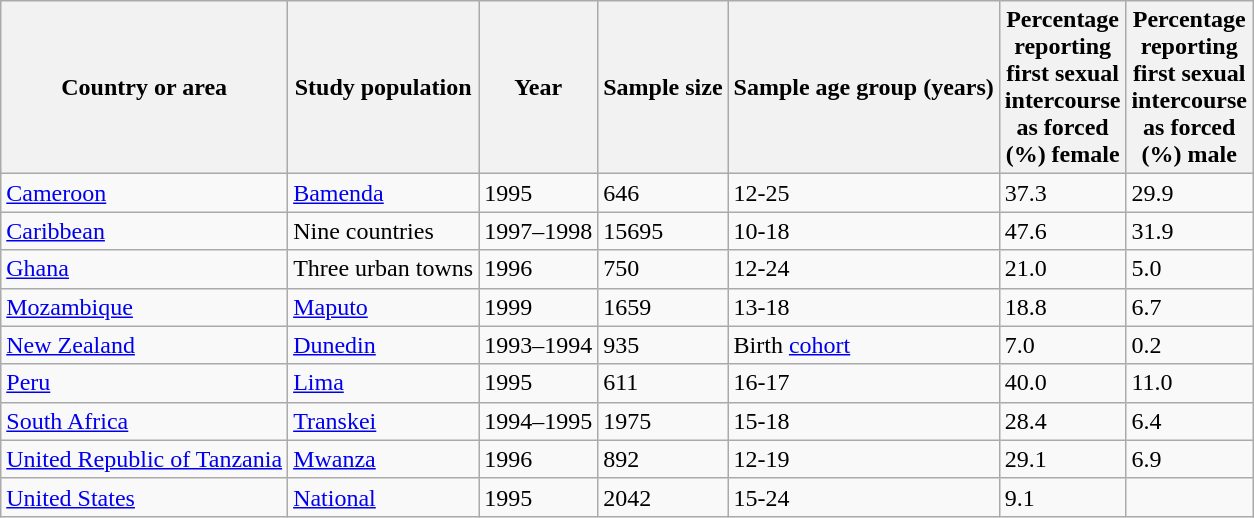<table class="wikitable">
<tr>
<th>Country or area</th>
<th>Study population</th>
<th>Year</th>
<th>Sample size</th>
<th>Sample age group (years)</th>
<th width="40">Percentage reporting first sexual intercourse as forced (%) female</th>
<th width="40">Percentage reporting first sexual intercourse as forced (%) male</th>
</tr>
<tr>
<td><a href='#'>Cameroon</a></td>
<td><a href='#'>Bamenda</a></td>
<td>1995</td>
<td>646</td>
<td>12-25</td>
<td>37.3</td>
<td>29.9</td>
</tr>
<tr>
<td><a href='#'>Caribbean</a></td>
<td>Nine countries</td>
<td>1997–1998</td>
<td>15695</td>
<td>10-18</td>
<td>47.6</td>
<td>31.9</td>
</tr>
<tr>
<td><a href='#'>Ghana</a></td>
<td>Three urban towns</td>
<td>1996</td>
<td>750</td>
<td>12-24</td>
<td>21.0</td>
<td>5.0</td>
</tr>
<tr>
<td><a href='#'>Mozambique</a></td>
<td><a href='#'>Maputo</a></td>
<td>1999</td>
<td>1659</td>
<td>13-18</td>
<td>18.8</td>
<td>6.7</td>
</tr>
<tr>
<td><a href='#'>New Zealand</a></td>
<td><a href='#'>Dunedin</a></td>
<td>1993–1994</td>
<td>935</td>
<td>Birth <a href='#'>cohort</a></td>
<td>7.0</td>
<td>0.2</td>
</tr>
<tr>
<td><a href='#'>Peru</a></td>
<td><a href='#'>Lima</a></td>
<td>1995</td>
<td>611</td>
<td>16-17</td>
<td>40.0</td>
<td>11.0</td>
</tr>
<tr>
<td><a href='#'>South Africa</a></td>
<td><a href='#'>Transkei</a></td>
<td>1994–1995</td>
<td>1975</td>
<td>15-18</td>
<td>28.4</td>
<td>6.4</td>
</tr>
<tr>
<td><a href='#'>United Republic of Tanzania</a></td>
<td><a href='#'>Mwanza</a></td>
<td>1996</td>
<td>892</td>
<td>12-19</td>
<td>29.1</td>
<td>6.9</td>
</tr>
<tr>
<td><a href='#'>United States</a></td>
<td><a href='#'>National</a></td>
<td>1995</td>
<td>2042</td>
<td>15-24</td>
<td>9.1</td>
<td></td>
</tr>
</table>
